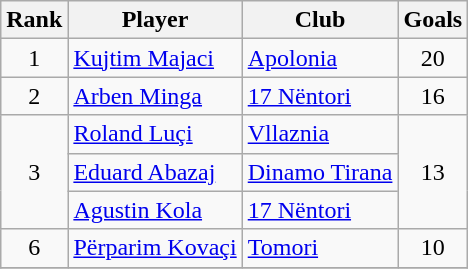<table class="wikitable" style="text-align:center">
<tr>
<th>Rank</th>
<th>Player</th>
<th>Club</th>
<th>Goals</th>
</tr>
<tr>
<td>1</td>
<td align="left"> <a href='#'>Kujtim Majaci</a></td>
<td align="left"><a href='#'>Apolonia</a></td>
<td>20</td>
</tr>
<tr>
<td>2</td>
<td align="left"> <a href='#'>Arben Minga</a></td>
<td align="left"><a href='#'>17 Nëntori</a></td>
<td>16</td>
</tr>
<tr>
<td rowspan="3">3</td>
<td align="left"> <a href='#'>Roland Luçi</a></td>
<td align="left"><a href='#'>Vllaznia</a></td>
<td rowspan="3">13</td>
</tr>
<tr>
<td align="left"> <a href='#'>Eduard Abazaj</a></td>
<td align="left"><a href='#'>Dinamo Tirana</a></td>
</tr>
<tr>
<td align="left"> <a href='#'>Agustin Kola</a></td>
<td align="left"><a href='#'>17 Nëntori</a></td>
</tr>
<tr>
<td>6</td>
<td align="left"> <a href='#'>Përparim Kovaçi</a></td>
<td align="left"><a href='#'>Tomori</a></td>
<td>10</td>
</tr>
<tr>
</tr>
</table>
